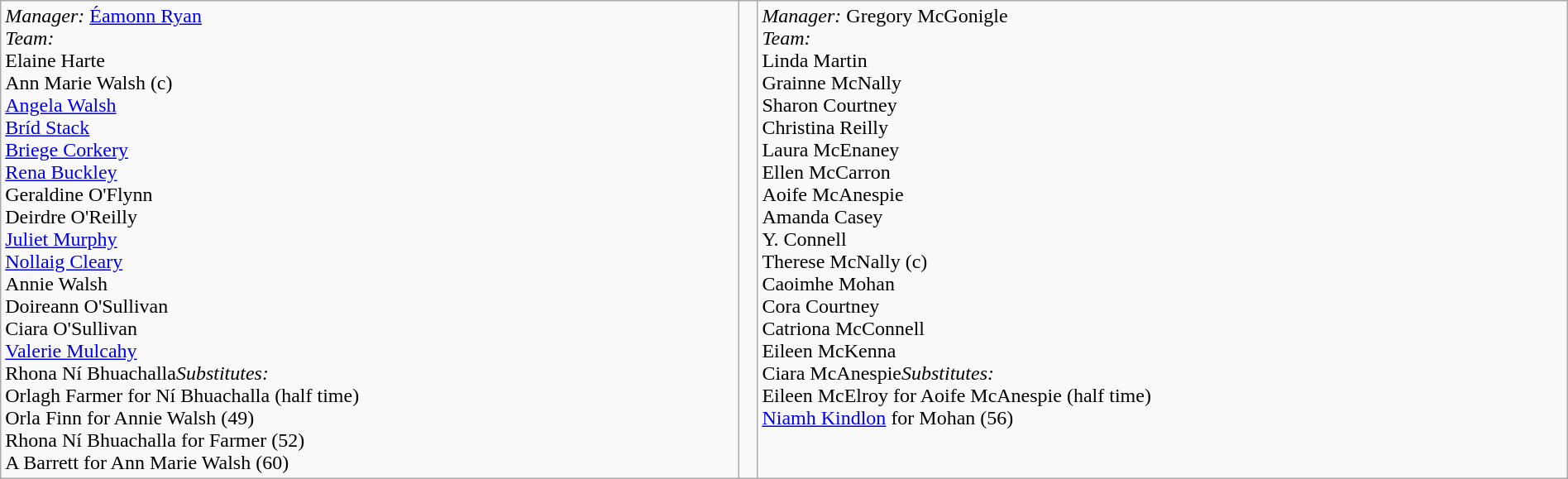<table border=0 class="wikitable" width=100%>
<tr>
<td valign=top><em>Manager:</em> <a href='#'>Éamonn Ryan</a><br><em>Team:</em><br> Elaine Harte<br> Ann Marie Walsh (c)<br> <a href='#'>Angela Walsh</a><br> <a href='#'>Bríd Stack</a><br> <a href='#'>Briege Corkery</a><br> <a href='#'>Rena Buckley</a><br> Geraldine O'Flynn<br> Deirdre O'Reilly<br> <a href='#'>Juliet Murphy</a><br> <a href='#'>Nollaig Cleary</a><br> Annie Walsh<br> Doireann O'Sullivan<br> Ciara O'Sullivan<br> <a href='#'>Valerie Mulcahy</a> <br> Rhona Ní Bhuachalla<em>Substitutes:</em><br> Orlagh Farmer for Ní Bhuachalla (half time)<br>Orla Finn for Annie Walsh (49)<br>Rhona Ní Bhuachalla for Farmer (52)<br>A Barrett for Ann Marie Walsh (60)</td>
<td valign=middle align=center><br></td>
<td valign=top><em>Manager:</em> Gregory McGonigle<br><em>Team:</em><br> Linda Martin<br> Grainne McNally<br> Sharon Courtney<br> Christina Reilly<br> Laura McEnaney <br> Ellen McCarron<br> Aoife McAnespie<br> Amanda Casey<br> Y. Connell <br> Therese McNally (c)<br> Caoimhe Mohan <br> Cora Courtney <br> Catriona McConnell<br> Eileen McKenna<br> Ciara McAnespie<em>Substitutes:</em><br>Eileen McElroy for Aoife McAnespie (half time)<br><a href='#'>Niamh Kindlon</a> for Mohan (56)</td>
</tr>
</table>
